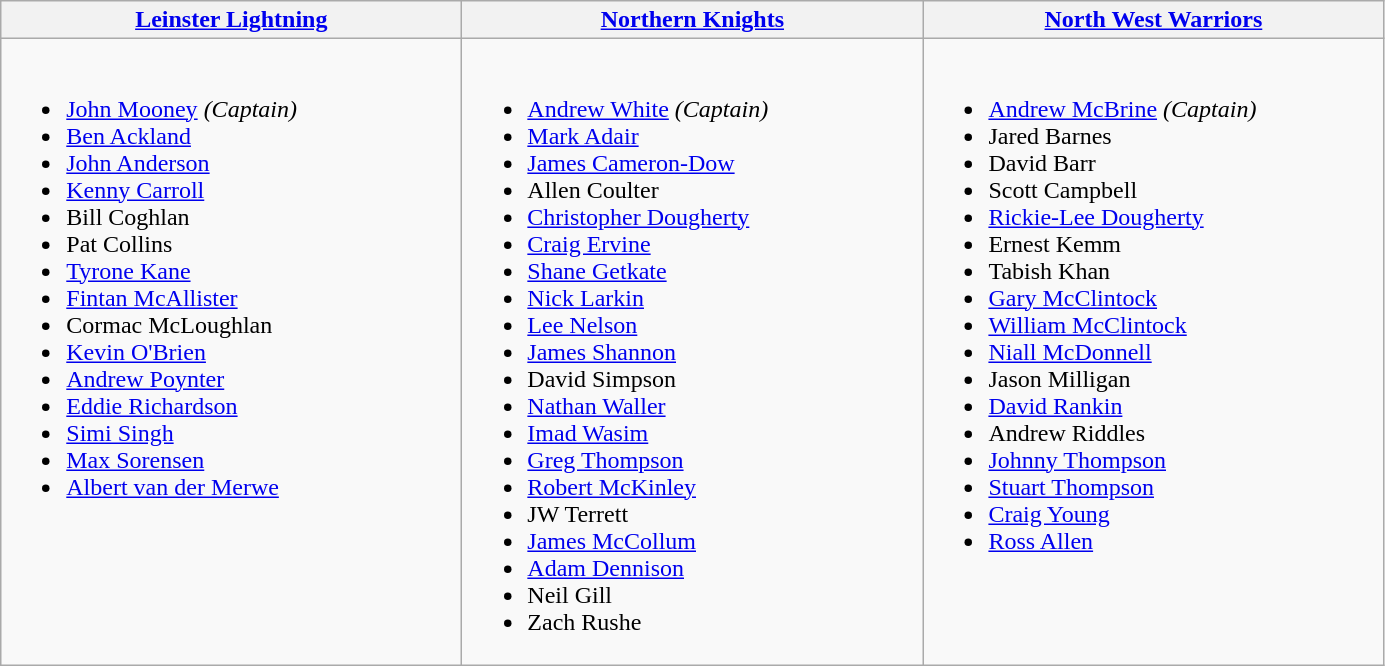<table class="wikitable">
<tr>
<th width=300><a href='#'>Leinster Lightning</a></th>
<th width=300><a href='#'>Northern Knights</a></th>
<th width=300><a href='#'>North West Warriors</a></th>
</tr>
<tr>
<td valign=top><br><ul><li><a href='#'>John Mooney</a> <em>(Captain)</em></li><li><a href='#'>Ben Ackland</a></li><li><a href='#'>John Anderson</a></li><li><a href='#'>Kenny Carroll</a></li><li>Bill Coghlan</li><li>Pat Collins</li><li><a href='#'>Tyrone Kane</a></li><li><a href='#'>Fintan McAllister</a></li><li>Cormac McLoughlan</li><li><a href='#'>Kevin O'Brien</a></li><li><a href='#'>Andrew Poynter</a></li><li><a href='#'>Eddie Richardson</a></li><li><a href='#'>Simi Singh</a></li><li><a href='#'>Max Sorensen</a></li><li><a href='#'>Albert van der Merwe</a></li></ul></td>
<td valign=top><br><ul><li><a href='#'>Andrew White</a> <em>(Captain)</em></li><li><a href='#'>Mark Adair</a></li><li><a href='#'>James Cameron-Dow</a></li><li>Allen Coulter</li><li><a href='#'>Christopher Dougherty</a></li><li><a href='#'>Craig Ervine</a></li><li><a href='#'>Shane Getkate</a></li><li><a href='#'>Nick Larkin</a></li><li><a href='#'>Lee Nelson</a></li><li><a href='#'>James Shannon</a></li><li>David Simpson</li><li><a href='#'>Nathan Waller</a></li><li><a href='#'>Imad Wasim</a></li><li><a href='#'>Greg Thompson</a></li><li><a href='#'>Robert McKinley</a></li><li>JW Terrett</li><li><a href='#'>James McCollum</a></li><li><a href='#'>Adam Dennison</a></li><li>Neil Gill</li><li>Zach Rushe</li></ul></td>
<td valign=top><br><ul><li><a href='#'>Andrew McBrine</a> <em>(Captain)</em></li><li>Jared Barnes</li><li>David Barr</li><li>Scott Campbell</li><li><a href='#'>Rickie-Lee Dougherty</a></li><li>Ernest Kemm</li><li>Tabish Khan</li><li><a href='#'>Gary McClintock</a></li><li><a href='#'>William McClintock</a></li><li><a href='#'>Niall McDonnell</a></li><li>Jason Milligan</li><li><a href='#'>David Rankin</a></li><li>Andrew Riddles</li><li><a href='#'>Johnny Thompson</a></li><li><a href='#'>Stuart Thompson</a></li><li><a href='#'>Craig Young</a></li><li><a href='#'>Ross Allen</a></li></ul></td>
</tr>
</table>
